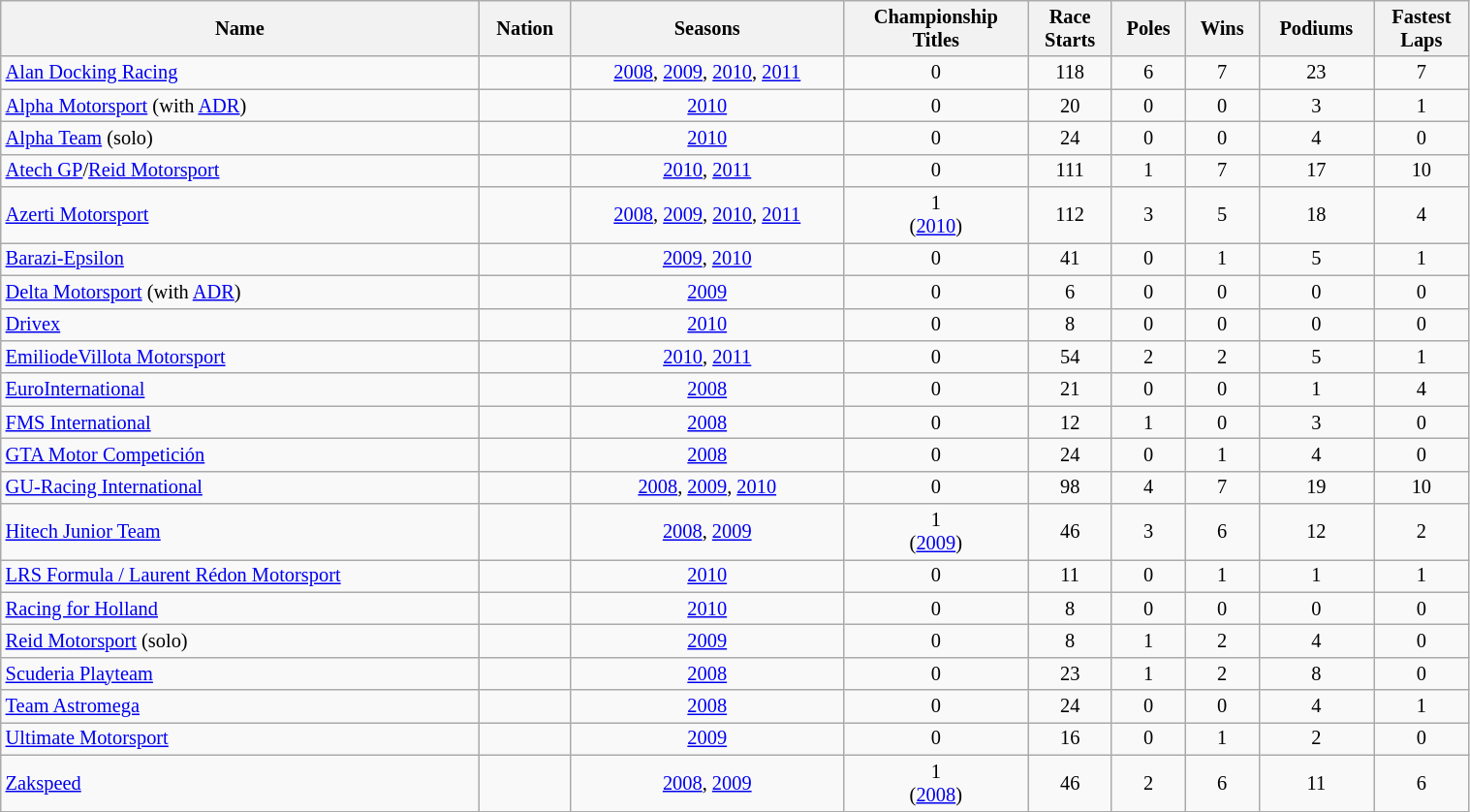<table class="wikitable sortable" style="font-size: 85%" width="80%">
<tr>
<th>Name</th>
<th>Nation</th>
<th>Seasons</th>
<th>Championship<br>Titles</th>
<th>Race<br>Starts</th>
<th>Poles</th>
<th>Wins</th>
<th>Podiums</th>
<th>Fastest<br>Laps</th>
</tr>
<tr align="center">
<td align="left"><a href='#'>Alan Docking Racing</a></td>
<td align="left"></td>
<td><a href='#'>2008</a>, <a href='#'>2009</a>, <a href='#'>2010</a>, <a href='#'>2011</a></td>
<td>0</td>
<td>118</td>
<td>6</td>
<td>7</td>
<td>23</td>
<td>7</td>
</tr>
<tr align="center">
<td align="left"><a href='#'>Alpha Motorsport</a> (with <a href='#'>ADR</a>)</td>
<td align="left"></td>
<td><a href='#'>2010</a></td>
<td>0</td>
<td>20</td>
<td>0</td>
<td>0</td>
<td>3</td>
<td>1</td>
</tr>
<tr align="center">
<td align="left"><a href='#'>Alpha Team</a> (solo)</td>
<td align="left"></td>
<td><a href='#'>2010</a></td>
<td>0</td>
<td>24</td>
<td>0</td>
<td>0</td>
<td>4</td>
<td>0</td>
</tr>
<tr align="center">
<td align="left"><a href='#'>Atech GP</a>/<a href='#'>Reid Motorsport</a></td>
<td align="left"></td>
<td><a href='#'>2010</a>, <a href='#'>2011</a></td>
<td>0</td>
<td>111</td>
<td>1</td>
<td>7</td>
<td>17</td>
<td>10</td>
</tr>
<tr align="center">
<td align="left"><a href='#'>Azerti Motorsport</a></td>
<td align="left"></td>
<td><a href='#'>2008</a>, <a href='#'>2009</a>, <a href='#'>2010</a>, <a href='#'>2011</a></td>
<td>1<br>(<a href='#'>2010</a>)</td>
<td>112</td>
<td>3</td>
<td>5</td>
<td>18</td>
<td>4</td>
</tr>
<tr align="center">
<td align="left"><a href='#'>Barazi-Epsilon</a></td>
<td align="left"></td>
<td><a href='#'>2009</a>, <a href='#'>2010</a></td>
<td>0</td>
<td>41</td>
<td>0</td>
<td>1</td>
<td>5</td>
<td>1</td>
</tr>
<tr align="center">
<td align="left"><a href='#'>Delta Motorsport</a> (with <a href='#'>ADR</a>)</td>
<td align="left"></td>
<td><a href='#'>2009</a></td>
<td>0</td>
<td>6</td>
<td>0</td>
<td>0</td>
<td>0</td>
<td>0</td>
</tr>
<tr align="center">
<td align="left"><a href='#'>Drivex</a></td>
<td align="left"></td>
<td><a href='#'>2010</a></td>
<td>0</td>
<td>8</td>
<td>0</td>
<td>0</td>
<td>0</td>
<td>0</td>
</tr>
<tr align="center">
<td align="left"><a href='#'>EmiliodeVillota Motorsport</a></td>
<td align="left"></td>
<td><a href='#'>2010</a>, <a href='#'>2011</a></td>
<td>0</td>
<td>54</td>
<td>2</td>
<td>2</td>
<td>5</td>
<td>1</td>
</tr>
<tr align="center">
<td align="left"><a href='#'>EuroInternational</a></td>
<td align="left"></td>
<td><a href='#'>2008</a></td>
<td>0</td>
<td>21</td>
<td>0</td>
<td>0</td>
<td>1</td>
<td>4</td>
</tr>
<tr align="center">
<td align="left"><a href='#'>FMS International</a></td>
<td align="left"></td>
<td><a href='#'>2008</a></td>
<td>0</td>
<td>12</td>
<td>1</td>
<td>0</td>
<td>3</td>
<td>0</td>
</tr>
<tr align="center">
<td align="left"><a href='#'>GTA Motor Competición</a></td>
<td align="left"></td>
<td><a href='#'>2008</a></td>
<td>0</td>
<td>24</td>
<td>0</td>
<td>1</td>
<td>4</td>
<td>0</td>
</tr>
<tr align="center">
<td align="left"><a href='#'>GU-Racing International</a></td>
<td align="left"></td>
<td><a href='#'>2008</a>, <a href='#'>2009</a>, <a href='#'>2010</a></td>
<td>0</td>
<td>98</td>
<td>4</td>
<td>7</td>
<td>19</td>
<td>10</td>
</tr>
<tr align="center">
<td align="left"><a href='#'>Hitech Junior Team</a></td>
<td align="left"></td>
<td><a href='#'>2008</a>, <a href='#'>2009</a></td>
<td>1<br>(<a href='#'>2009</a>)</td>
<td>46</td>
<td>3</td>
<td>6</td>
<td>12</td>
<td>2</td>
</tr>
<tr align="center">
<td align="left"><a href='#'>LRS Formula / Laurent Rédon Motorsport</a></td>
<td align="left"></td>
<td><a href='#'>2010</a></td>
<td>0</td>
<td>11</td>
<td>0</td>
<td>1</td>
<td>1</td>
<td>1</td>
</tr>
<tr align="center">
<td align="left"><a href='#'>Racing for Holland</a></td>
<td align="left"></td>
<td><a href='#'>2010</a></td>
<td>0</td>
<td>8</td>
<td>0</td>
<td>0</td>
<td>0</td>
<td>0</td>
</tr>
<tr align="center">
<td align="left"><a href='#'>Reid Motorsport</a> (solo)</td>
<td align="left"></td>
<td><a href='#'>2009</a></td>
<td>0</td>
<td>8</td>
<td>1</td>
<td>2</td>
<td>4</td>
<td>0</td>
</tr>
<tr align="center">
<td align="left"><a href='#'>Scuderia Playteam</a></td>
<td align="left"></td>
<td><a href='#'>2008</a></td>
<td>0</td>
<td>23</td>
<td>1</td>
<td>2</td>
<td>8</td>
<td>0</td>
</tr>
<tr align="center">
<td align="left"><a href='#'>Team Astromega</a></td>
<td align="left"></td>
<td><a href='#'>2008</a></td>
<td>0</td>
<td>24</td>
<td>0</td>
<td>0</td>
<td>4</td>
<td>1</td>
</tr>
<tr align="center">
<td align="left"><a href='#'>Ultimate Motorsport</a></td>
<td align="left"></td>
<td><a href='#'>2009</a></td>
<td>0</td>
<td>16</td>
<td>0</td>
<td>1</td>
<td>2</td>
<td>0</td>
</tr>
<tr align="center">
<td align="left"><a href='#'>Zakspeed</a></td>
<td align="left"></td>
<td><a href='#'>2008</a>, <a href='#'>2009</a></td>
<td>1<br>(<a href='#'>2008</a>)</td>
<td>46</td>
<td>2</td>
<td>6</td>
<td>11</td>
<td>6</td>
</tr>
</table>
